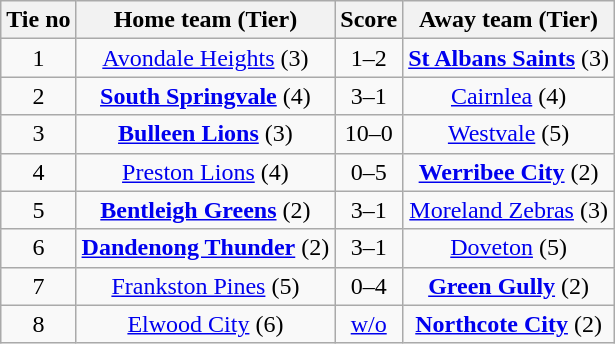<table class="wikitable" style="text-align:center">
<tr>
<th>Tie no</th>
<th>Home team (Tier)</th>
<th>Score</th>
<th>Away team (Tier)</th>
</tr>
<tr>
<td>1</td>
<td><a href='#'>Avondale Heights</a> (3)</td>
<td>1–2</td>
<td><strong><a href='#'>St Albans Saints</a></strong> (3)</td>
</tr>
<tr>
<td>2</td>
<td><strong><a href='#'>South Springvale</a></strong> (4)</td>
<td>3–1</td>
<td><a href='#'>Cairnlea</a> (4)</td>
</tr>
<tr>
<td>3</td>
<td><strong><a href='#'>Bulleen Lions</a></strong> (3)</td>
<td>10–0</td>
<td><a href='#'>Westvale</a> (5)</td>
</tr>
<tr>
<td>4</td>
<td><a href='#'>Preston Lions</a> (4)</td>
<td>0–5</td>
<td><strong><a href='#'>Werribee City</a></strong> (2)</td>
</tr>
<tr>
<td>5</td>
<td><strong><a href='#'>Bentleigh Greens</a></strong> (2)</td>
<td>3–1</td>
<td><a href='#'>Moreland Zebras</a> (3)</td>
</tr>
<tr>
<td>6</td>
<td><strong><a href='#'>Dandenong Thunder</a></strong> (2)</td>
<td>3–1</td>
<td><a href='#'>Doveton</a> (5)</td>
</tr>
<tr>
<td>7</td>
<td><a href='#'>Frankston Pines</a> (5)</td>
<td>0–4</td>
<td><strong><a href='#'>Green Gully</a></strong> (2)</td>
</tr>
<tr>
<td>8</td>
<td><a href='#'>Elwood City</a> (6)</td>
<td><a href='#'>w/o</a></td>
<td><strong><a href='#'>Northcote City</a></strong> (2)</td>
</tr>
</table>
